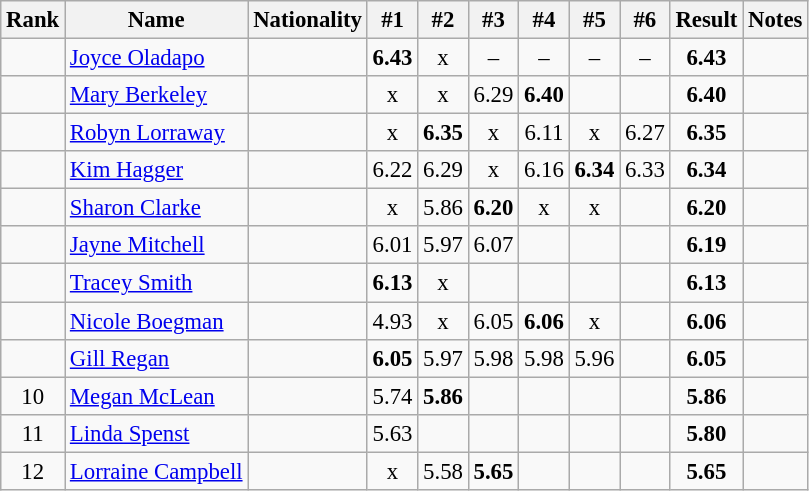<table class="wikitable sortable" style=" text-align:center;font-size:95%">
<tr>
<th>Rank</th>
<th>Name</th>
<th>Nationality</th>
<th>#1</th>
<th>#2</th>
<th>#3</th>
<th>#4</th>
<th>#5</th>
<th>#6</th>
<th>Result</th>
<th>Notes</th>
</tr>
<tr>
<td></td>
<td align=left><a href='#'>Joyce Oladapo</a></td>
<td align=left></td>
<td><strong>6.43</strong></td>
<td>x</td>
<td>–</td>
<td>–</td>
<td>–</td>
<td>–</td>
<td><strong>6.43</strong></td>
<td></td>
</tr>
<tr>
<td></td>
<td align=left><a href='#'>Mary Berkeley</a></td>
<td align=left></td>
<td>x</td>
<td>x</td>
<td>6.29</td>
<td><strong>6.40</strong></td>
<td></td>
<td></td>
<td><strong>6.40</strong></td>
<td></td>
</tr>
<tr>
<td></td>
<td align=left><a href='#'>Robyn Lorraway</a></td>
<td align=left></td>
<td>x</td>
<td><strong>6.35</strong></td>
<td>x</td>
<td>6.11</td>
<td>x</td>
<td>6.27</td>
<td><strong>6.35</strong></td>
<td></td>
</tr>
<tr>
<td></td>
<td align=left><a href='#'>Kim Hagger</a></td>
<td align=left></td>
<td>6.22</td>
<td>6.29</td>
<td>x</td>
<td>6.16</td>
<td><strong>6.34</strong></td>
<td>6.33</td>
<td><strong>6.34</strong></td>
<td></td>
</tr>
<tr>
<td></td>
<td align=left><a href='#'>Sharon Clarke</a></td>
<td align=left></td>
<td>x</td>
<td>5.86</td>
<td><strong>6.20</strong></td>
<td>x</td>
<td>x</td>
<td></td>
<td><strong>6.20</strong></td>
<td></td>
</tr>
<tr>
<td></td>
<td align=left><a href='#'>Jayne Mitchell</a></td>
<td align=left></td>
<td>6.01</td>
<td>5.97</td>
<td>6.07</td>
<td></td>
<td></td>
<td></td>
<td><strong>6.19</strong></td>
<td></td>
</tr>
<tr>
<td></td>
<td align=left><a href='#'>Tracey Smith</a></td>
<td align=left></td>
<td><strong>6.13</strong></td>
<td>x</td>
<td></td>
<td></td>
<td></td>
<td></td>
<td><strong>6.13</strong></td>
<td></td>
</tr>
<tr>
<td></td>
<td align=left><a href='#'>Nicole Boegman</a></td>
<td align=left></td>
<td>4.93</td>
<td>x</td>
<td>6.05</td>
<td><strong>6.06</strong></td>
<td>x</td>
<td></td>
<td><strong>6.06</strong></td>
<td></td>
</tr>
<tr>
<td></td>
<td align=left><a href='#'>Gill Regan</a></td>
<td align=left></td>
<td><strong>6.05</strong></td>
<td>5.97</td>
<td>5.98</td>
<td>5.98</td>
<td>5.96</td>
<td></td>
<td><strong>6.05</strong></td>
<td></td>
</tr>
<tr>
<td>10</td>
<td align=left><a href='#'>Megan McLean</a></td>
<td align=left></td>
<td>5.74</td>
<td><strong>5.86</strong></td>
<td></td>
<td></td>
<td></td>
<td></td>
<td><strong>5.86</strong></td>
<td></td>
</tr>
<tr>
<td>11</td>
<td align=left><a href='#'>Linda Spenst</a></td>
<td align=left></td>
<td>5.63</td>
<td></td>
<td></td>
<td></td>
<td></td>
<td></td>
<td><strong>5.80</strong></td>
<td></td>
</tr>
<tr>
<td>12</td>
<td align=left><a href='#'>Lorraine Campbell</a></td>
<td align=left></td>
<td>x</td>
<td>5.58</td>
<td><strong>5.65</strong></td>
<td></td>
<td></td>
<td></td>
<td><strong>5.65</strong></td>
<td></td>
</tr>
</table>
